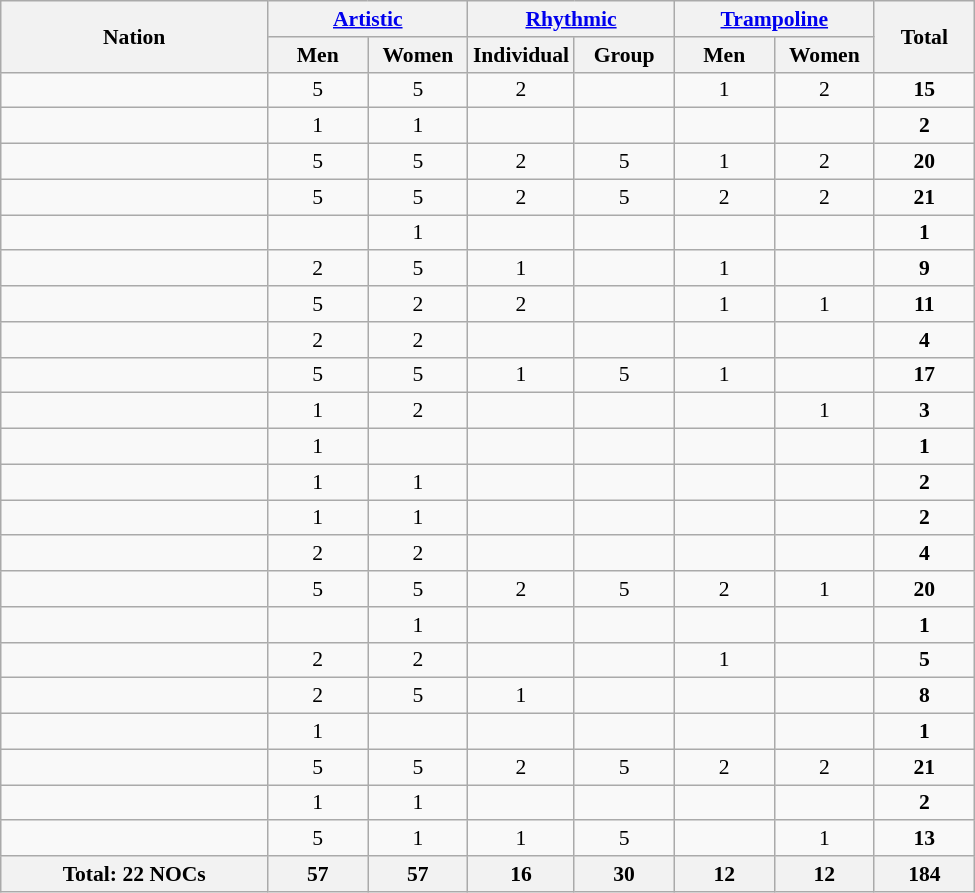<table class="wikitable" width=650 style="text-align:center; font-size:90%">
<tr>
<th rowspan="2" align="left">Nation</th>
<th colspan="2"><a href='#'>Artistic</a></th>
<th colspan="2"><a href='#'>Rhythmic</a></th>
<th colspan=2><a href='#'>Trampoline</a></th>
<th rowspan="2">Total</th>
</tr>
<tr>
<th width=60>Men</th>
<th width=60>Women</th>
<th width=60>Individual</th>
<th width=60>Group</th>
<th width=60>Men</th>
<th width=60>Women</th>
</tr>
<tr>
<td align=left></td>
<td>5</td>
<td>5</td>
<td>2</td>
<td></td>
<td>1</td>
<td>2</td>
<td><strong>15</strong></td>
</tr>
<tr>
<td align=left></td>
<td>1</td>
<td>1</td>
<td></td>
<td></td>
<td></td>
<td></td>
<td><strong>2</strong></td>
</tr>
<tr>
<td align=left></td>
<td>5</td>
<td>5</td>
<td>2</td>
<td>5</td>
<td>1</td>
<td>2</td>
<td><strong>20</strong></td>
</tr>
<tr>
<td align=left></td>
<td>5</td>
<td>5</td>
<td>2</td>
<td>5</td>
<td>2</td>
<td>2</td>
<td><strong>21</strong></td>
</tr>
<tr>
<td align=left></td>
<td></td>
<td>1</td>
<td></td>
<td></td>
<td></td>
<td></td>
<td><strong>1</strong></td>
</tr>
<tr>
<td align=left></td>
<td>2</td>
<td>5</td>
<td>1</td>
<td></td>
<td>1</td>
<td></td>
<td><strong>9</strong></td>
</tr>
<tr>
<td align=left></td>
<td>5</td>
<td>2</td>
<td>2</td>
<td></td>
<td>1</td>
<td>1</td>
<td><strong>11</strong></td>
</tr>
<tr>
<td align=left></td>
<td>2</td>
<td>2</td>
<td></td>
<td></td>
<td></td>
<td></td>
<td><strong>4</strong></td>
</tr>
<tr>
<td align=left></td>
<td>5</td>
<td>5</td>
<td>1</td>
<td>5</td>
<td>1</td>
<td></td>
<td><strong>17</strong></td>
</tr>
<tr>
<td align=left></td>
<td>1</td>
<td>2</td>
<td></td>
<td></td>
<td></td>
<td>1</td>
<td><strong>3</strong></td>
</tr>
<tr>
<td align=left></td>
<td>1</td>
<td></td>
<td></td>
<td></td>
<td></td>
<td></td>
<td><strong>1</strong></td>
</tr>
<tr>
<td align=left></td>
<td>1</td>
<td>1</td>
<td></td>
<td></td>
<td></td>
<td></td>
<td><strong>2</strong></td>
</tr>
<tr>
<td align=left></td>
<td>1</td>
<td>1</td>
<td></td>
<td></td>
<td></td>
<td></td>
<td><strong>2</strong></td>
</tr>
<tr>
<td align=left></td>
<td>2</td>
<td>2</td>
<td></td>
<td></td>
<td></td>
<td></td>
<td><strong>4</strong></td>
</tr>
<tr>
<td align=left></td>
<td>5</td>
<td>5</td>
<td>2</td>
<td>5</td>
<td>2</td>
<td>1</td>
<td><strong>20</strong></td>
</tr>
<tr>
<td align=left></td>
<td></td>
<td>1</td>
<td></td>
<td></td>
<td></td>
<td></td>
<td><strong>1</strong></td>
</tr>
<tr>
<td align=left></td>
<td>2</td>
<td>2</td>
<td></td>
<td></td>
<td>1</td>
<td></td>
<td><strong>5</strong></td>
</tr>
<tr>
<td align=left></td>
<td>2</td>
<td>5</td>
<td>1</td>
<td></td>
<td></td>
<td></td>
<td><strong>8</strong></td>
</tr>
<tr>
<td align=left></td>
<td>1</td>
<td></td>
<td></td>
<td></td>
<td></td>
<td></td>
<td><strong>1</strong></td>
</tr>
<tr>
<td align=left></td>
<td>5</td>
<td>5</td>
<td>2</td>
<td>5</td>
<td>2</td>
<td>2</td>
<td><strong>21</strong></td>
</tr>
<tr>
<td align=left></td>
<td>1</td>
<td>1</td>
<td></td>
<td></td>
<td></td>
<td></td>
<td><strong>2</strong></td>
</tr>
<tr>
<td align=left></td>
<td>5</td>
<td>1</td>
<td>1</td>
<td>5</td>
<td></td>
<td>1</td>
<td><strong>13</strong></td>
</tr>
<tr>
<th>Total: 22 NOCs</th>
<th>57</th>
<th>57</th>
<th>16</th>
<th>30</th>
<th>12</th>
<th>12</th>
<th>184</th>
</tr>
</table>
